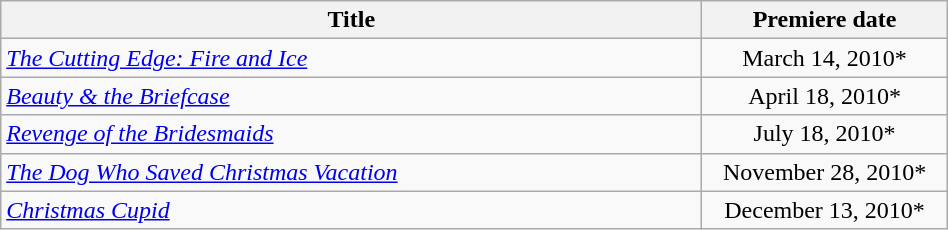<table class="wikitable plainrowheaders sortable" style="width:50%;text-align:center;">
<tr>
<th scope="col" style="width:40%;">Title</th>
<th scope="col" style="width:14%;">Premiere date</th>
</tr>
<tr>
<td scope="row" style="text-align:left;"><em><a href='#'>The Cutting Edge: Fire and Ice</a></em></td>
<td>March 14, 2010*</td>
</tr>
<tr>
<td scope="row" style="text-align:left;"><em><a href='#'>Beauty & the Briefcase</a></em></td>
<td>April 18, 2010*</td>
</tr>
<tr>
<td scope="row" style="text-align:left;"><em><a href='#'>Revenge of the Bridesmaids</a></em></td>
<td>July 18, 2010*</td>
</tr>
<tr>
<td scope="row" style="text-align:left;"><em><a href='#'>The Dog Who Saved Christmas Vacation</a></em></td>
<td>November 28, 2010*</td>
</tr>
<tr>
<td scope="row" style="text-align:left;"><em><a href='#'>Christmas Cupid</a></em></td>
<td>December 13, 2010*</td>
</tr>
</table>
